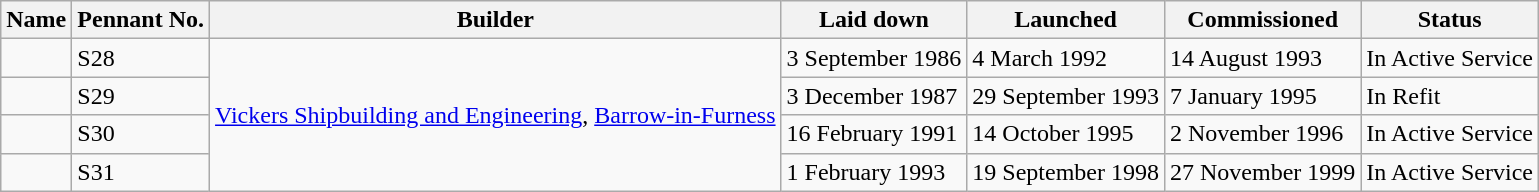<table class="wikitable" align="center">
<tr>
<th>Name</th>
<th>Pennant No.</th>
<th>Builder</th>
<th>Laid down</th>
<th>Launched</th>
<th>Commissioned</th>
<th>Status</th>
</tr>
<tr>
<td></td>
<td>S28</td>
<td rowspan=4><a href='#'>Vickers Shipbuilding and Engineering</a>, <a href='#'>Barrow-in-Furness</a></td>
<td>3 September 1986</td>
<td>4 March 1992</td>
<td>14 August 1993</td>
<td>In Active Service</td>
</tr>
<tr>
<td></td>
<td>S29</td>
<td>3 December 1987</td>
<td>29 September 1993</td>
<td>7 January 1995</td>
<td>In Refit</td>
</tr>
<tr>
<td></td>
<td>S30</td>
<td>16 February 1991</td>
<td>14 October 1995</td>
<td>2 November 1996</td>
<td>In Active Service</td>
</tr>
<tr>
<td></td>
<td>S31</td>
<td>1 February 1993</td>
<td>19 September 1998</td>
<td>27 November 1999</td>
<td>In Active Service</td>
</tr>
</table>
